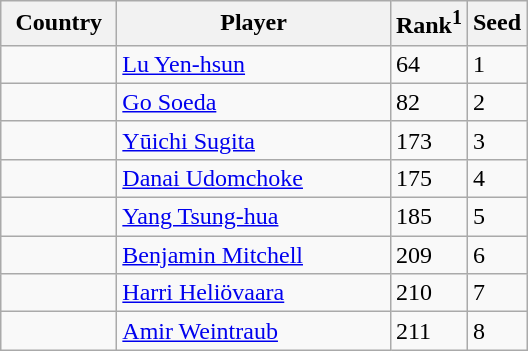<table class="sortable wikitable">
<tr>
<th width="70">Country</th>
<th width="175">Player</th>
<th>Rank<sup>1</sup></th>
<th>Seed</th>
</tr>
<tr>
<td></td>
<td><a href='#'>Lu Yen-hsun</a></td>
<td>64</td>
<td>1</td>
</tr>
<tr>
<td></td>
<td><a href='#'>Go Soeda</a></td>
<td>82</td>
<td>2</td>
</tr>
<tr>
<td></td>
<td><a href='#'>Yūichi Sugita</a></td>
<td>173</td>
<td>3</td>
</tr>
<tr>
<td></td>
<td><a href='#'>Danai Udomchoke</a></td>
<td>175</td>
<td>4</td>
</tr>
<tr>
<td></td>
<td><a href='#'>Yang Tsung-hua</a></td>
<td>185</td>
<td>5</td>
</tr>
<tr>
<td></td>
<td><a href='#'>Benjamin Mitchell</a></td>
<td>209</td>
<td>6</td>
</tr>
<tr>
<td></td>
<td><a href='#'>Harri Heliövaara</a></td>
<td>210</td>
<td>7</td>
</tr>
<tr>
<td></td>
<td><a href='#'>Amir Weintraub</a></td>
<td>211</td>
<td>8</td>
</tr>
</table>
